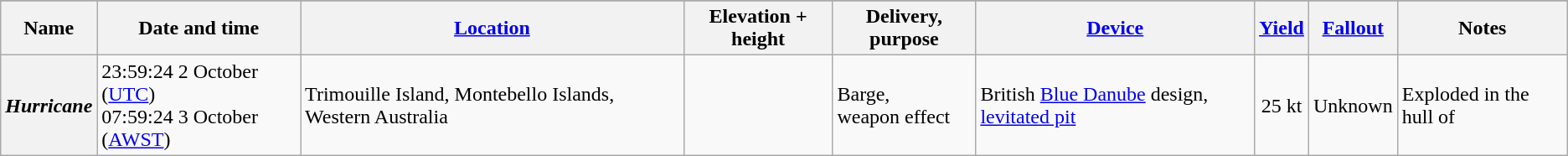<table class="wikitable">
<tr>
</tr>
<tr>
<th>Name</th>
<th>Date and time</th>
<th><a href='#'>Location</a></th>
<th>Elevation + height</th>
<th>Delivery, purpose</th>
<th><a href='#'>Device</a></th>
<th><a href='#'>Yield</a></th>
<th><a href='#'>Fallout</a></th>
<th>Notes</th>
</tr>
<tr>
<th><em>Hurricane</em></th>
<td>23:59:24 2 October (<a href='#'>UTC</a>)<br>07:59:24 3 October (<a href='#'>AWST</a>)</td>
<td>Trimouille Island, Montebello Islands, Western Australia </td>
<td></td>
<td>Barge,<br>weapon effect</td>
<td>British <a href='#'>Blue Danube</a> design, <a href='#'>levitated pit</a></td>
<td style="text-align:center;">25 kt</td>
<td>Unknown</td>
<td>Exploded in the hull of </td>
</tr>
</table>
